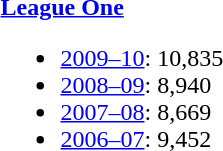<table>
<tr>
<td><strong><a href='#'>League One</a></strong><br><ul><li><a href='#'>2009–10</a>: 10,835</li><li><a href='#'>2008–09</a>: 8,940</li><li><a href='#'>2007–08</a>: 8,669</li><li><a href='#'>2006–07</a>: 9,452</li></ul></td>
</tr>
</table>
